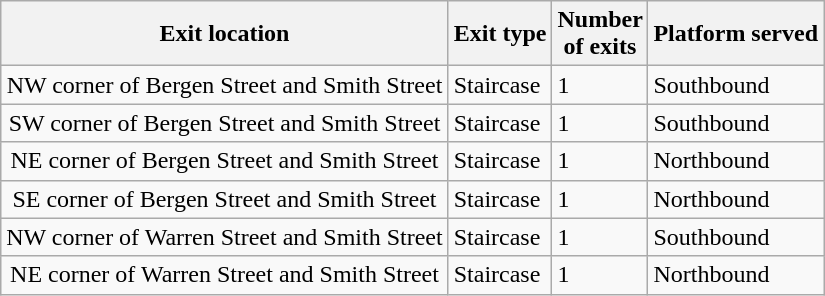<table class="wikitable">
<tr>
<th>Exit location</th>
<th>Exit type</th>
<th width=50px>Number of exits</th>
<th>Platform served</th>
</tr>
<tr>
<td align="center">NW corner of Bergen Street and Smith Street</td>
<td>Staircase</td>
<td>1</td>
<td>Southbound</td>
</tr>
<tr>
<td align="center">SW corner of Bergen Street and Smith Street</td>
<td>Staircase</td>
<td>1</td>
<td>Southbound</td>
</tr>
<tr>
<td align="center">NE corner of Bergen Street and Smith Street</td>
<td>Staircase</td>
<td>1</td>
<td>Northbound</td>
</tr>
<tr>
<td align="center">SE corner of Bergen Street and Smith Street</td>
<td>Staircase</td>
<td>1</td>
<td>Northbound</td>
</tr>
<tr>
<td align="center">NW corner of Warren Street and Smith Street</td>
<td>Staircase</td>
<td>1</td>
<td>Southbound</td>
</tr>
<tr>
<td align="center">NE corner of Warren Street and Smith Street</td>
<td>Staircase</td>
<td>1</td>
<td>Northbound</td>
</tr>
</table>
